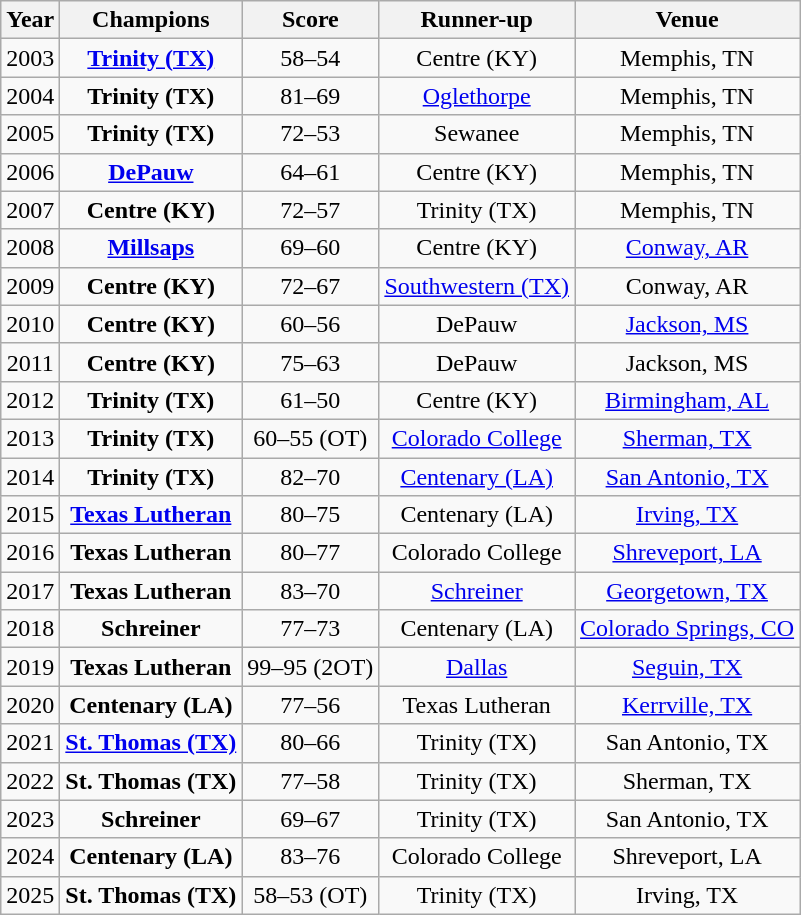<table class="wikitable sortable">
<tr>
<th>Year</th>
<th>Champions</th>
<th>Score</th>
<th>Runner-up</th>
<th>Venue</th>
</tr>
<tr align=center>
<td>2003</td>
<td><strong><a href='#'>Trinity (TX)</a></strong></td>
<td>58–54</td>
<td>Centre (KY)</td>
<td>Memphis, TN</td>
</tr>
<tr align=center>
<td>2004</td>
<td><strong>Trinity (TX)</strong></td>
<td>81–69</td>
<td><a href='#'>Oglethorpe</a></td>
<td>Memphis, TN</td>
</tr>
<tr align=center>
<td>2005</td>
<td><strong>Trinity (TX)</strong></td>
<td>72–53</td>
<td>Sewanee</td>
<td>Memphis, TN</td>
</tr>
<tr align=center>
<td>2006</td>
<td><strong><a href='#'>DePauw</a></strong></td>
<td>64–61</td>
<td>Centre (KY)</td>
<td>Memphis, TN</td>
</tr>
<tr align=center>
<td>2007</td>
<td><strong>Centre (KY)</strong></td>
<td>72–57</td>
<td>Trinity (TX)</td>
<td>Memphis, TN</td>
</tr>
<tr align=center>
<td>2008</td>
<td><strong><a href='#'>Millsaps</a></strong></td>
<td>69–60</td>
<td>Centre (KY)</td>
<td><a href='#'>Conway, AR</a></td>
</tr>
<tr align=center>
<td>2009</td>
<td><strong>Centre (KY)</strong></td>
<td>72–67</td>
<td><a href='#'>Southwestern (TX)</a></td>
<td>Conway, AR</td>
</tr>
<tr align=center>
<td>2010</td>
<td><strong>Centre (KY)</strong></td>
<td>60–56</td>
<td>DePauw</td>
<td><a href='#'>Jackson, MS</a></td>
</tr>
<tr align=center>
<td>2011</td>
<td><strong>Centre (KY)</strong></td>
<td>75–63</td>
<td>DePauw</td>
<td>Jackson, MS</td>
</tr>
<tr align=center>
<td>2012</td>
<td><strong>Trinity (TX)</strong></td>
<td>61–50</td>
<td>Centre (KY)</td>
<td><a href='#'>Birmingham, AL</a></td>
</tr>
<tr align=center>
<td>2013</td>
<td><strong>Trinity (TX)</strong></td>
<td>60–55 (OT)</td>
<td><a href='#'>Colorado College</a></td>
<td><a href='#'>Sherman, TX</a></td>
</tr>
<tr align=center>
<td>2014</td>
<td><strong>Trinity (TX)</strong></td>
<td>82–70</td>
<td><a href='#'>Centenary (LA)</a></td>
<td><a href='#'>San Antonio, TX</a></td>
</tr>
<tr align=center>
<td>2015</td>
<td><strong><a href='#'>Texas Lutheran</a></strong></td>
<td>80–75</td>
<td>Centenary (LA)</td>
<td><a href='#'>Irving, TX</a></td>
</tr>
<tr align=center>
<td>2016</td>
<td><strong>Texas Lutheran</strong></td>
<td>80–77</td>
<td>Colorado College</td>
<td><a href='#'>Shreveport, LA</a></td>
</tr>
<tr align=center>
<td>2017</td>
<td><strong>Texas Lutheran</strong></td>
<td>83–70</td>
<td><a href='#'>Schreiner</a></td>
<td><a href='#'>Georgetown, TX</a></td>
</tr>
<tr align=center>
<td>2018</td>
<td><strong>Schreiner</strong></td>
<td>77–73</td>
<td>Centenary (LA)</td>
<td><a href='#'>Colorado Springs, CO</a></td>
</tr>
<tr align=center>
<td>2019</td>
<td><strong>Texas Lutheran</strong></td>
<td>99–95 (2OT)</td>
<td><a href='#'>Dallas</a></td>
<td><a href='#'>Seguin, TX</a></td>
</tr>
<tr align=center>
<td>2020</td>
<td><strong>Centenary (LA)</strong></td>
<td>77–56</td>
<td>Texas Lutheran</td>
<td><a href='#'>Kerrville, TX</a></td>
</tr>
<tr align=center>
<td>2021</td>
<td><strong><a href='#'>St. Thomas (TX)</a></strong></td>
<td>80–66</td>
<td>Trinity (TX)</td>
<td>San Antonio, TX</td>
</tr>
<tr align=center>
<td>2022</td>
<td><strong>St. Thomas (TX)</strong></td>
<td>77–58</td>
<td>Trinity (TX)</td>
<td>Sherman, TX</td>
</tr>
<tr align=center>
<td>2023</td>
<td><strong>Schreiner</strong></td>
<td>69–67</td>
<td>Trinity (TX)</td>
<td>San Antonio, TX</td>
</tr>
<tr align=center>
<td>2024</td>
<td><strong>Centenary (LA)</strong></td>
<td>83–76</td>
<td>Colorado College</td>
<td>Shreveport, LA</td>
</tr>
<tr align=center>
<td>2025</td>
<td><strong>St. Thomas (TX)</strong></td>
<td>58–53 (OT)</td>
<td>Trinity (TX)</td>
<td>Irving, TX</td>
</tr>
</table>
